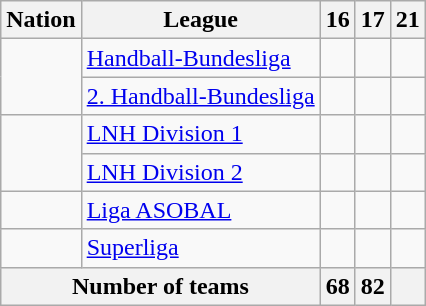<table class="wikitable sortable">
<tr>
<th>Nation</th>
<th>League</th>
<th>16</th>
<th>17</th>
<th>21</th>
</tr>
<tr>
<td rowspan=2></td>
<td><a href='#'>Handball-Bundesliga</a></td>
<td></td>
<td></td>
<td></td>
</tr>
<tr>
<td><a href='#'>2. Handball-Bundesliga</a></td>
<td></td>
<td></td>
<td></td>
</tr>
<tr>
<td rowspan=2></td>
<td><a href='#'>LNH Division 1</a></td>
<td></td>
<td></td>
<td></td>
</tr>
<tr>
<td><a href='#'>LNH Division 2</a></td>
<td></td>
<td></td>
<td></td>
</tr>
<tr>
<td></td>
<td><a href='#'>Liga ASOBAL</a></td>
<td></td>
<td></td>
<td></td>
</tr>
<tr>
<td></td>
<td><a href='#'>Superliga</a></td>
<td></td>
<td></td>
<td></td>
</tr>
<tr>
<th colspan=2 align=right>Number of teams</th>
<th>68</th>
<th>82</th>
<th></th>
</tr>
</table>
